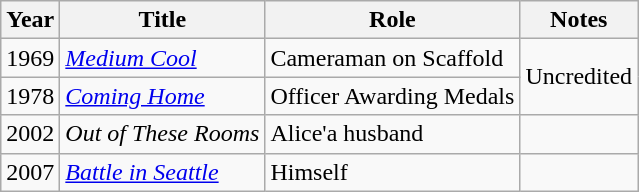<table class="wikitable">
<tr>
<th>Year</th>
<th>Title</th>
<th>Role</th>
<th>Notes</th>
</tr>
<tr>
<td>1969</td>
<td><em><a href='#'>Medium Cool</a></em></td>
<td>Cameraman on Scaffold</td>
<td rowspan=2>Uncredited</td>
</tr>
<tr>
<td>1978</td>
<td><em><a href='#'>Coming Home</a></em></td>
<td>Officer Awarding Medals</td>
</tr>
<tr>
<td>2002</td>
<td><em>Out of These Rooms</em></td>
<td>Alice'a husband</td>
<td></td>
</tr>
<tr>
<td>2007</td>
<td><em><a href='#'>Battle in Seattle</a></em></td>
<td>Himself</td>
<td></td>
</tr>
</table>
